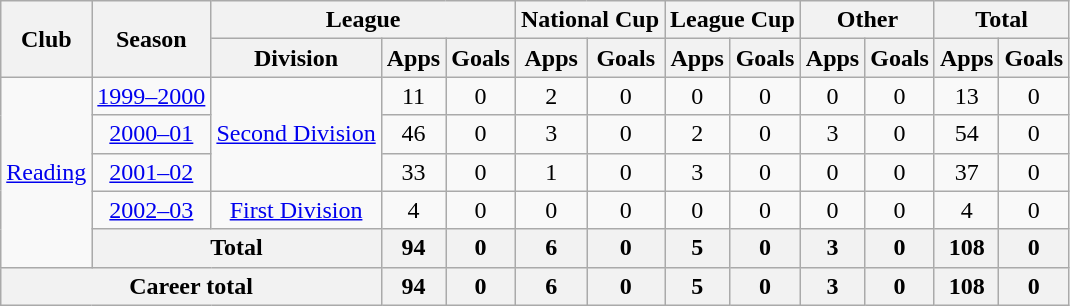<table class="wikitable" style="text-align:center">
<tr>
<th rowspan="2">Club</th>
<th rowspan="2">Season</th>
<th colspan="3">League</th>
<th colspan="2">National Cup</th>
<th colspan="2">League Cup</th>
<th colspan="2">Other</th>
<th colspan="2">Total</th>
</tr>
<tr>
<th>Division</th>
<th>Apps</th>
<th>Goals</th>
<th>Apps</th>
<th>Goals</th>
<th>Apps</th>
<th>Goals</th>
<th>Apps</th>
<th>Goals</th>
<th>Apps</th>
<th>Goals</th>
</tr>
<tr>
<td rowspan="5"><a href='#'>Reading</a></td>
<td><a href='#'>1999–2000</a></td>
<td rowspan="3"><a href='#'>Second Division</a></td>
<td>11</td>
<td>0</td>
<td>2</td>
<td>0</td>
<td>0</td>
<td>0</td>
<td>0</td>
<td>0</td>
<td>13</td>
<td>0</td>
</tr>
<tr>
<td><a href='#'>2000–01</a></td>
<td>46</td>
<td>0</td>
<td>3</td>
<td>0</td>
<td>2</td>
<td>0</td>
<td>3</td>
<td>0</td>
<td>54</td>
<td>0</td>
</tr>
<tr>
<td><a href='#'>2001–02</a></td>
<td>33</td>
<td>0</td>
<td>1</td>
<td>0</td>
<td>3</td>
<td>0</td>
<td>0</td>
<td>0</td>
<td>37</td>
<td>0</td>
</tr>
<tr>
<td><a href='#'>2002–03</a></td>
<td rowspan="1"><a href='#'>First Division</a></td>
<td>4</td>
<td>0</td>
<td>0</td>
<td>0</td>
<td>0</td>
<td>0</td>
<td>0</td>
<td>0</td>
<td>4</td>
<td>0</td>
</tr>
<tr>
<th colspan="2">Total</th>
<th>94</th>
<th>0</th>
<th>6</th>
<th>0</th>
<th>5</th>
<th>0</th>
<th>3</th>
<th>0</th>
<th>108</th>
<th>0</th>
</tr>
<tr>
<th colspan="3">Career total</th>
<th>94</th>
<th>0</th>
<th>6</th>
<th>0</th>
<th>5</th>
<th>0</th>
<th>3</th>
<th>0</th>
<th>108</th>
<th>0</th>
</tr>
</table>
